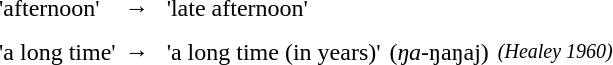<table style="line-height: 1.4em;" cellpadding="2">
<tr>
<td> </td>
<td> </td>
<td></td>
<td>'afternoon'</td>
<td>→</td>
<td></td>
<td>'late afternoon'</td>
<td></td>
</tr>
<tr>
<td> </td>
<td> </td>
<td></td>
<td>'a long time'</td>
<td>→</td>
<td></td>
<td>'a long time (in years)'</td>
<td>(<em>ŋa</em>-ŋaŋaj)</td>
<td><small><cite>(Healey 1960)</cite></small></td>
</tr>
</table>
